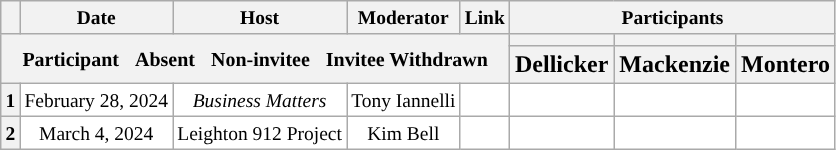<table class="wikitable" style="text-align:center;">
<tr style="font-size:small;">
<th scope="col"></th>
<th scope="col">Date</th>
<th scope="col">Host</th>
<th scope="col">Moderator</th>
<th scope="col">Link</th>
<th scope="col" colspan="5">Participants</th>
</tr>
<tr>
<th colspan="5" rowspan="2"> <small>Participant  </small> <small>Absent  </small> <small>Non-invitee  </small> <small>Invitee Withdrawn</small></th>
<th scope="col" style="background:"></th>
<th scope="col" style="background:"></th>
<th scope="col" style="background:"></th>
</tr>
<tr>
<th scope="col">Dellicker</th>
<th scope="col">Mackenzie</th>
<th scope="col">Montero</th>
</tr>
<tr style="background:#fff; font-size:small;">
<th scope="row">1</th>
<td style="white-space:nowrap;">February 28, 2024</td>
<td style="white-space:nowrap;"><em>Business Matters</em></td>
<td style="white-space:nowrap;">Tony Iannelli</td>
<td style="white-space:nowrap;"><br></td>
<td></td>
<td></td>
<td></td>
</tr>
<tr style="background:#fff; font-size:small;">
<th scope="row">2</th>
<td style="white-space:nowrap;">March 4, 2024</td>
<td style="white-space:nowrap;">Leighton 912 Project</td>
<td style="white-space:nowrap;">Kim Bell</td>
<td style="white-space:nowrap;"></td>
<td></td>
<td></td>
<td></td>
</tr>
</table>
